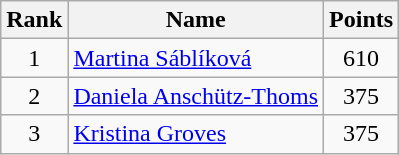<table class="wikitable" border="1">
<tr>
<th width=30>Rank</th>
<th>Name</th>
<th width=25>Points</th>
</tr>
<tr>
<td align=center>1</td>
<td> <a href='#'>Martina Sáblíková</a></td>
<td align=center>610</td>
</tr>
<tr>
<td align=center>2</td>
<td> <a href='#'>Daniela Anschütz-Thoms</a></td>
<td align=center>375</td>
</tr>
<tr>
<td align=center>3</td>
<td> <a href='#'>Kristina Groves</a></td>
<td align=center>375</td>
</tr>
</table>
